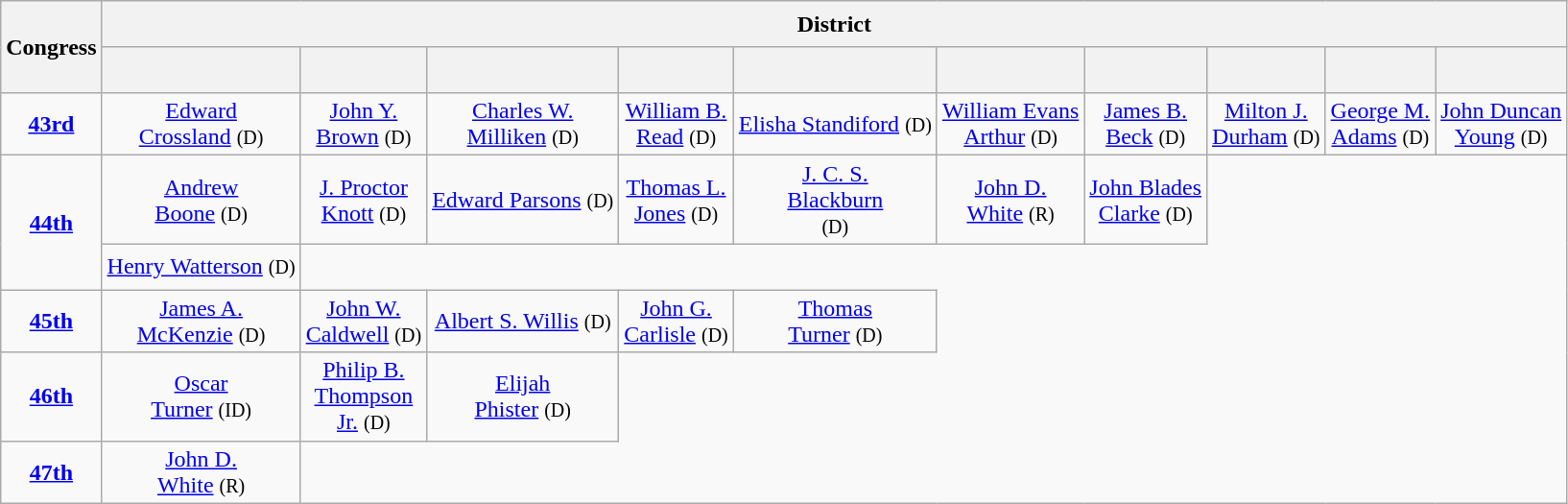<table class=wikitable style="text-align:center">
<tr style="height:2em">
<th rowspan=2>Congress</th>
<th colspan=10>District</th>
</tr>
<tr style="height:2em">
<th></th>
<th></th>
<th></th>
<th></th>
<th></th>
<th></th>
<th></th>
<th></th>
<th></th>
<th></th>
</tr>
<tr style="height:2em">
<td><strong><a href='#'>43rd</a></strong><br></td>
<td><a href='#'>Edward<br>Crossland</a> <small>(D)</small></td>
<td><a href='#'>John Y.<br>Brown</a> <small>(D)</small></td>
<td><a href='#'>Charles W.<br>Milliken</a> <small>(D)</small></td>
<td><a href='#'>William B.<br>Read</a> <small>(D)</small></td>
<td><a href='#'>Elisha Standiford</a> <small>(D)</small></td>
<td><a href='#'>William Evans<br>Arthur</a> <small>(D)</small></td>
<td><a href='#'>James B.<br>Beck</a> <small>(D)</small></td>
<td><a href='#'>Milton J.<br>Durham</a> <small>(D)</small></td>
<td><a href='#'>George M.<br>Adams</a> <small>(D)</small></td>
<td><a href='#'>John Duncan<br>Young</a> <small>(D)</small></td>
</tr>
<tr style="height:2em">
<td rowspan=2><strong><a href='#'>44th</a></strong><br></td>
<td><a href='#'>Andrew<br>Boone</a> <small>(D)</small></td>
<td><a href='#'>J. Proctor<br>Knott</a> <small>(D)</small></td>
<td><a href='#'>Edward Parsons</a> <small>(D)</small></td>
<td><a href='#'>Thomas L.<br>Jones</a> <small>(D)</small></td>
<td><a href='#'>J. C. S.<br>Blackburn</a><br><small>(D)</small></td>
<td><a href='#'>John D.<br>White</a> <small>(R)</small></td>
<td><a href='#'>John Blades<br>Clarke</a> <small>(D)</small></td>
</tr>
<tr style="height:2em">
<td><a href='#'>Henry Watterson</a> <small>(D)</small></td>
</tr>
<tr style="height:2em">
<td><strong><a href='#'>45th</a></strong><br></td>
<td><a href='#'>James A.<br>McKenzie</a> <small>(D)</small></td>
<td><a href='#'>John W.<br>Caldwell</a> <small>(D)</small></td>
<td><a href='#'>Albert S. Willis</a> <small>(D)</small></td>
<td><a href='#'>John G.<br>Carlisle</a> <small>(D)</small></td>
<td><a href='#'>Thomas<br>Turner</a> <small>(D)</small></td>
</tr>
<tr style="height:2em">
<td><strong><a href='#'>46th</a></strong><br></td>
<td><a href='#'>Oscar<br>Turner</a> <small>(ID)</small></td>
<td><a href='#'>Philip B.<br>Thompson<br>Jr.</a> <small>(D)</small></td>
<td><a href='#'>Elijah<br>Phister</a> <small>(D)</small></td>
</tr>
<tr style="height:2em">
<td><strong><a href='#'>47th</a></strong><br></td>
<td><a href='#'>John D.<br>White</a> <small>(R)</small></td>
</tr>
</table>
